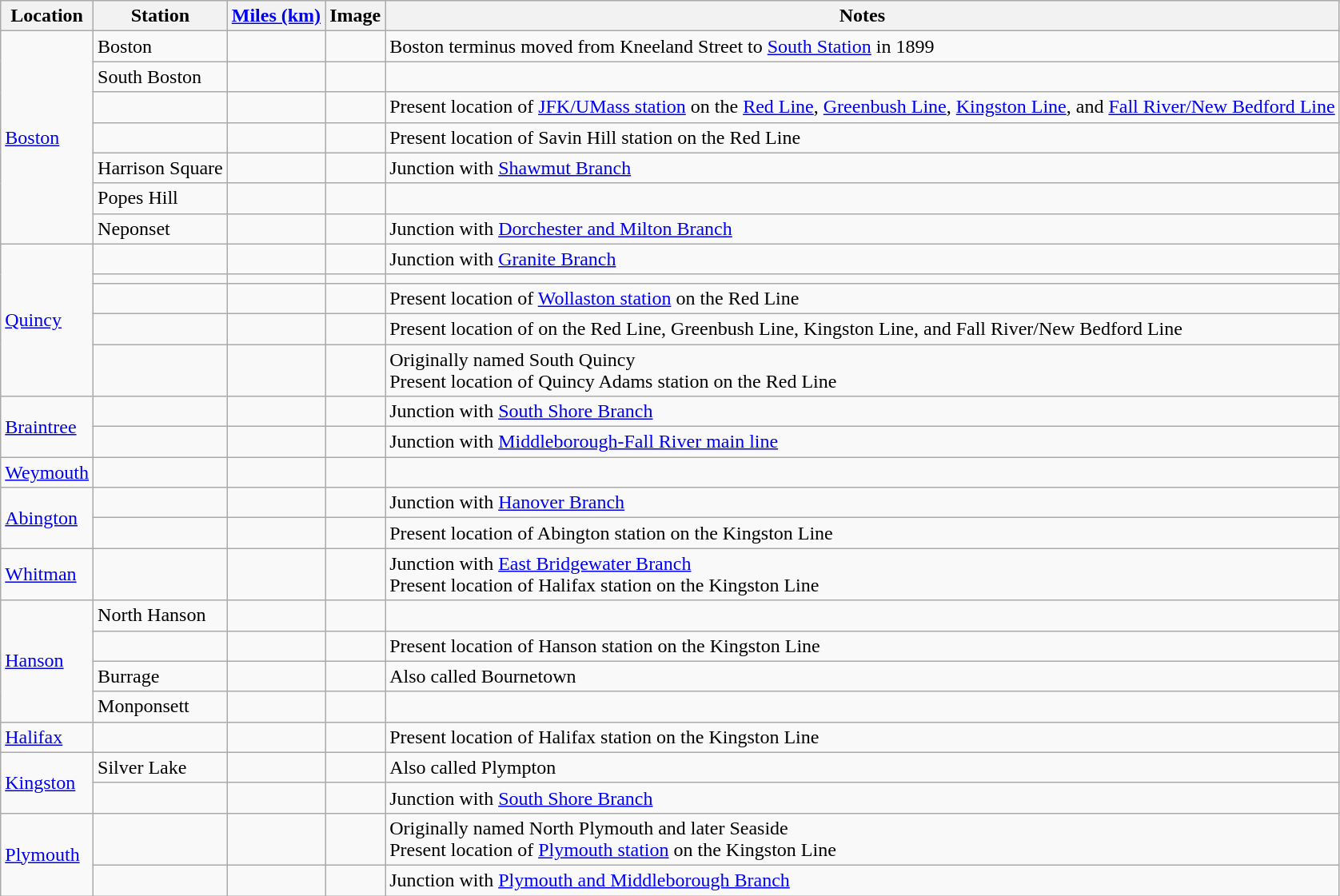<table class="wikitable">
<tr>
<th>Location</th>
<th>Station</th>
<th><a href='#'>Miles (km)</a></th>
<th>Image</th>
<th>Notes</th>
</tr>
<tr>
<td rowspan=7><a href='#'>Boston</a></td>
<td>Boston</td>
<td></td>
<td></td>
<td>Boston terminus moved from Kneeland Street to <a href='#'>South Station</a> in 1899</td>
</tr>
<tr>
<td>South Boston</td>
<td></td>
<td></td>
<td></td>
</tr>
<tr>
<td></td>
<td></td>
<td></td>
<td>Present location of <a href='#'>JFK/UMass station</a> on the <a href='#'>Red Line</a>, <a href='#'>Greenbush Line</a>, <a href='#'>Kingston Line</a>, and <a href='#'>Fall River/New Bedford Line</a></td>
</tr>
<tr>
<td></td>
<td></td>
<td></td>
<td>Present location of Savin Hill station on the Red Line</td>
</tr>
<tr>
<td>Harrison Square</td>
<td></td>
<td></td>
<td>Junction with <a href='#'>Shawmut Branch</a></td>
</tr>
<tr>
<td>Popes Hill</td>
<td></td>
<td></td>
<td></td>
</tr>
<tr>
<td>Neponset</td>
<td></td>
<td></td>
<td>Junction with <a href='#'>Dorchester and Milton Branch</a></td>
</tr>
<tr>
<td rowspan=5><a href='#'>Quincy</a></td>
<td></td>
<td></td>
<td></td>
<td>Junction with <a href='#'>Granite Branch</a></td>
</tr>
<tr>
<td></td>
<td></td>
<td></td>
<td></td>
</tr>
<tr>
<td></td>
<td></td>
<td></td>
<td>Present location of <a href='#'>Wollaston station</a> on the Red Line</td>
</tr>
<tr>
<td></td>
<td></td>
<td></td>
<td>Present location of  on the Red Line, Greenbush Line, Kingston Line, and Fall River/New Bedford Line</td>
</tr>
<tr>
<td></td>
<td></td>
<td></td>
<td>Originally named South Quincy<br>Present location of Quincy Adams station on the Red Line</td>
</tr>
<tr>
<td rowspan=2><a href='#'>Braintree</a></td>
<td></td>
<td></td>
<td></td>
<td>Junction with <a href='#'>South Shore Branch</a></td>
</tr>
<tr>
<td></td>
<td></td>
<td></td>
<td>Junction with <a href='#'>Middleborough-Fall River main line</a></td>
</tr>
<tr>
<td><a href='#'>Weymouth</a></td>
<td></td>
<td></td>
<td></td>
<td></td>
</tr>
<tr>
<td rowspan=2><a href='#'>Abington</a></td>
<td></td>
<td></td>
<td></td>
<td>Junction with <a href='#'>Hanover Branch</a></td>
</tr>
<tr>
<td></td>
<td></td>
<td></td>
<td>Present location of Abington station on the Kingston Line</td>
</tr>
<tr>
<td><a href='#'>Whitman</a></td>
<td></td>
<td></td>
<td></td>
<td>Junction with <a href='#'>East Bridgewater Branch</a><br>Present location of Halifax station on the Kingston Line</td>
</tr>
<tr>
<td rowspan=4><a href='#'>Hanson</a></td>
<td>North Hanson</td>
<td></td>
<td></td>
<td></td>
</tr>
<tr>
<td></td>
<td></td>
<td></td>
<td>Present location of Hanson station on the Kingston Line</td>
</tr>
<tr>
<td>Burrage</td>
<td></td>
<td></td>
<td>Also called Bournetown</td>
</tr>
<tr>
<td>Monponsett</td>
<td></td>
<td></td>
<td></td>
</tr>
<tr>
<td><a href='#'>Halifax</a></td>
<td></td>
<td></td>
<td></td>
<td>Present location of Halifax station on the Kingston Line</td>
</tr>
<tr>
<td rowspan=2><a href='#'>Kingston</a></td>
<td>Silver Lake</td>
<td></td>
<td></td>
<td>Also called Plympton</td>
</tr>
<tr>
<td></td>
<td></td>
<td></td>
<td>Junction with <a href='#'>South Shore Branch</a></td>
</tr>
<tr>
<td rowspan=2><a href='#'>Plymouth</a></td>
<td></td>
<td></td>
<td></td>
<td>Originally named North Plymouth and later Seaside<br>Present location of <a href='#'>Plymouth station</a> on the Kingston Line</td>
</tr>
<tr>
<td></td>
<td></td>
<td></td>
<td>Junction with <a href='#'>Plymouth and Middleborough Branch</a></td>
</tr>
</table>
